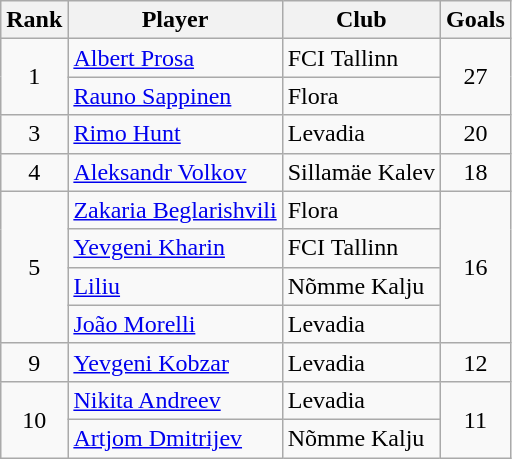<table class="wikitable">
<tr>
<th>Rank</th>
<th>Player</th>
<th>Club</th>
<th>Goals</th>
</tr>
<tr>
<td align=center rowspan=2>1</td>
<td> <a href='#'>Albert Prosa</a></td>
<td>FCI Tallinn</td>
<td align=center rowspan=2>27</td>
</tr>
<tr>
<td> <a href='#'>Rauno Sappinen</a></td>
<td>Flora</td>
</tr>
<tr>
<td align=center>3</td>
<td> <a href='#'>Rimo Hunt</a></td>
<td>Levadia</td>
<td align=center>20</td>
</tr>
<tr>
<td align=center>4</td>
<td> <a href='#'>Aleksandr Volkov</a></td>
<td>Sillamäe Kalev</td>
<td align=center>18</td>
</tr>
<tr>
<td align=center rowspan=4>5</td>
<td> <a href='#'>Zakaria Beglarishvili</a></td>
<td>Flora</td>
<td align=center rowspan=4>16</td>
</tr>
<tr>
<td> <a href='#'>Yevgeni Kharin</a></td>
<td>FCI Tallinn</td>
</tr>
<tr>
<td> <a href='#'>Liliu</a></td>
<td>Nõmme Kalju</td>
</tr>
<tr>
<td> <a href='#'>João Morelli</a></td>
<td>Levadia</td>
</tr>
<tr>
<td align=center>9</td>
<td> <a href='#'>Yevgeni Kobzar</a></td>
<td>Levadia</td>
<td align=center>12</td>
</tr>
<tr>
<td align=center rowspan=2>10</td>
<td> <a href='#'>Nikita Andreev</a></td>
<td>Levadia</td>
<td align=center rowspan=2>11</td>
</tr>
<tr>
<td> <a href='#'>Artjom Dmitrijev</a></td>
<td>Nõmme Kalju</td>
</tr>
</table>
